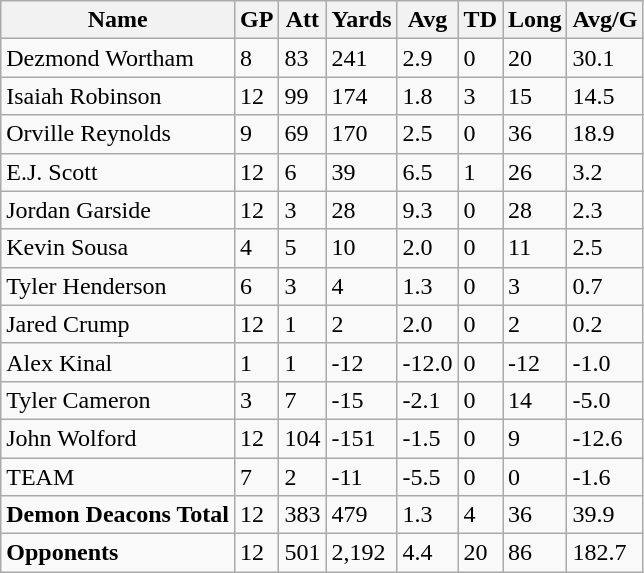<table class="wikitable" style="white-space:nowrap;">
<tr>
<th>Name</th>
<th>GP</th>
<th>Att</th>
<th>Yards</th>
<th>Avg</th>
<th>TD</th>
<th>Long</th>
<th>Avg/G</th>
</tr>
<tr>
<td>Dezmond Wortham</td>
<td>8</td>
<td>83</td>
<td>241</td>
<td>2.9</td>
<td>0</td>
<td>20</td>
<td>30.1</td>
</tr>
<tr>
<td>Isaiah Robinson</td>
<td>12</td>
<td>99</td>
<td>174</td>
<td>1.8</td>
<td>3</td>
<td>15</td>
<td>14.5</td>
</tr>
<tr>
<td>Orville Reynolds</td>
<td>9</td>
<td>69</td>
<td>170</td>
<td>2.5</td>
<td>0</td>
<td>36</td>
<td>18.9</td>
</tr>
<tr>
<td>E.J. Scott</td>
<td>12</td>
<td>6</td>
<td>39</td>
<td>6.5</td>
<td>1</td>
<td>26</td>
<td>3.2</td>
</tr>
<tr>
<td>Jordan Garside</td>
<td>12</td>
<td>3</td>
<td>28</td>
<td>9.3</td>
<td>0</td>
<td>28</td>
<td>2.3</td>
</tr>
<tr>
<td>Kevin Sousa</td>
<td>4</td>
<td>5</td>
<td>10</td>
<td>2.0</td>
<td>0</td>
<td>11</td>
<td>2.5</td>
</tr>
<tr>
<td>Tyler Henderson</td>
<td>6</td>
<td>3</td>
<td>4</td>
<td>1.3</td>
<td>0</td>
<td>3</td>
<td>0.7</td>
</tr>
<tr>
<td>Jared Crump</td>
<td>12</td>
<td>1</td>
<td>2</td>
<td>2.0</td>
<td>0</td>
<td>2</td>
<td>0.2</td>
</tr>
<tr>
<td>Alex Kinal</td>
<td>1</td>
<td>1</td>
<td>-12</td>
<td>-12.0</td>
<td>0</td>
<td>-12</td>
<td>-1.0</td>
</tr>
<tr>
<td>Tyler Cameron</td>
<td>3</td>
<td>7</td>
<td>-15</td>
<td>-2.1</td>
<td>0</td>
<td>14</td>
<td>-5.0</td>
</tr>
<tr>
<td>John Wolford</td>
<td>12</td>
<td>104</td>
<td>-151</td>
<td>-1.5</td>
<td>0</td>
<td>9</td>
<td>-12.6</td>
</tr>
<tr>
<td>TEAM</td>
<td>7</td>
<td>2</td>
<td>-11</td>
<td>-5.5</td>
<td>0</td>
<td>0</td>
<td>-1.6</td>
</tr>
<tr>
<td><strong>Demon Deacons Total</strong></td>
<td>12</td>
<td>383</td>
<td>479</td>
<td>1.3</td>
<td>4</td>
<td>36</td>
<td>39.9</td>
</tr>
<tr>
<td><strong>Opponents</strong></td>
<td>12</td>
<td>501</td>
<td>2,192</td>
<td>4.4</td>
<td>20</td>
<td>86</td>
<td>182.7</td>
</tr>
</table>
